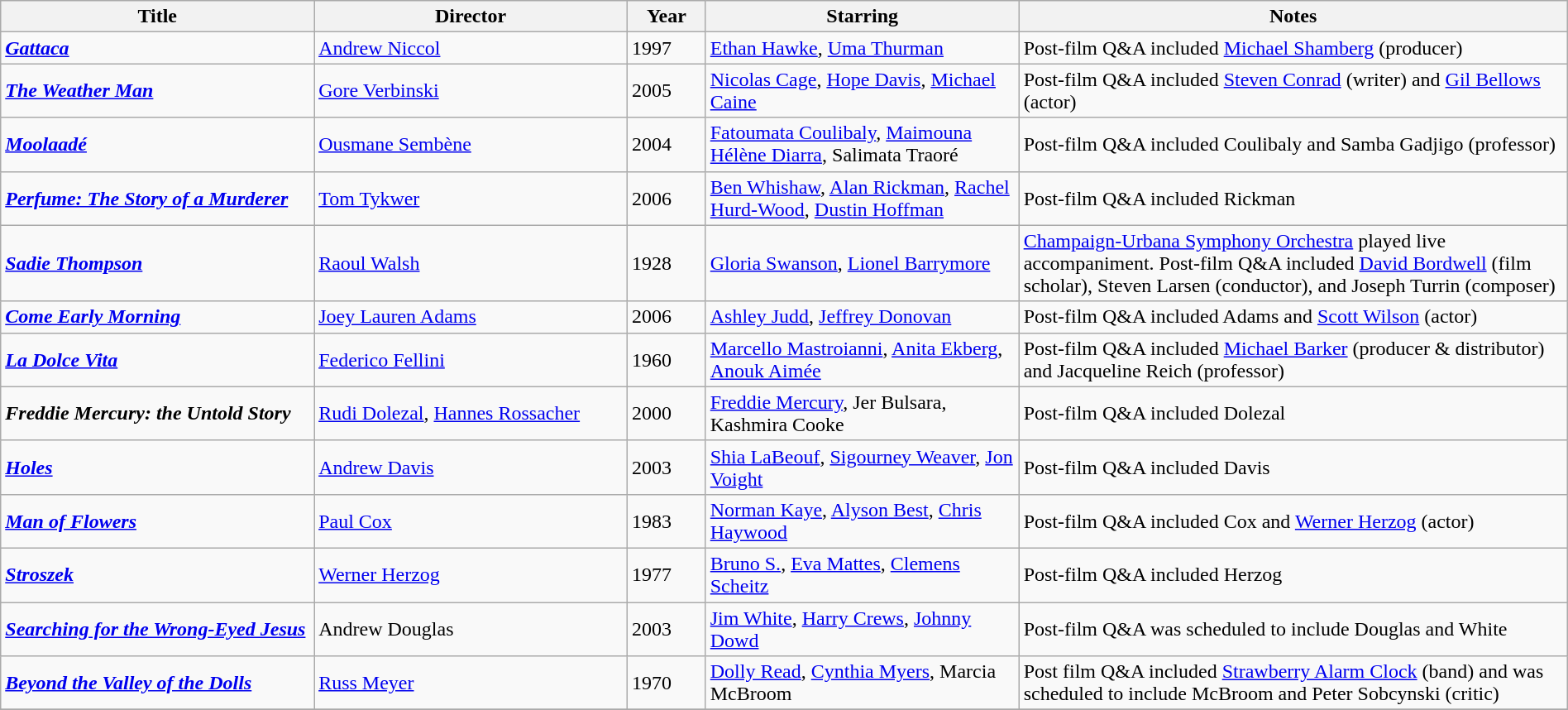<table class="wikitable sortable" style="width:100%;">
<tr>
<th style="width:20%;">Title</th>
<th style="width:20%;">Director</th>
<th style="width:5%;">Year</th>
<th style="width:20%;">Starring</th>
<th style="width:35%;">Notes</th>
</tr>
<tr>
<td><strong><em><a href='#'>Gattaca</a></em></strong></td>
<td><a href='#'>Andrew Niccol</a></td>
<td>1997</td>
<td><a href='#'>Ethan Hawke</a>, <a href='#'>Uma Thurman</a></td>
<td>Post-film Q&A included <a href='#'>Michael Shamberg</a> (producer)</td>
</tr>
<tr>
<td><strong><em><a href='#'>The Weather Man</a></em></strong></td>
<td><a href='#'>Gore Verbinski</a></td>
<td>2005</td>
<td><a href='#'>Nicolas Cage</a>, <a href='#'>Hope Davis</a>, <a href='#'>Michael Caine</a></td>
<td>Post-film Q&A included <a href='#'>Steven Conrad</a> (writer) and <a href='#'>Gil Bellows</a> (actor)</td>
</tr>
<tr>
<td><strong><em><a href='#'>Moolaadé</a></em></strong></td>
<td><a href='#'>Ousmane Sembène</a></td>
<td>2004</td>
<td><a href='#'>Fatoumata Coulibaly</a>, <a href='#'>Maimouna Hélène Diarra</a>, Salimata Traoré</td>
<td>Post-film Q&A included Coulibaly and Samba Gadjigo (professor)</td>
</tr>
<tr>
<td><strong><em><a href='#'>Perfume: The Story of a Murderer</a></em></strong></td>
<td><a href='#'>Tom Tykwer</a></td>
<td>2006</td>
<td><a href='#'>Ben Whishaw</a>, <a href='#'>Alan Rickman</a>, <a href='#'>Rachel Hurd-Wood</a>, <a href='#'>Dustin Hoffman</a></td>
<td>Post-film Q&A included Rickman</td>
</tr>
<tr>
<td><strong><em><a href='#'>Sadie Thompson</a></em></strong></td>
<td><a href='#'>Raoul Walsh</a></td>
<td>1928</td>
<td><a href='#'>Gloria Swanson</a>, <a href='#'>Lionel Barrymore</a></td>
<td><a href='#'>Champaign-Urbana Symphony Orchestra</a> played live accompaniment. Post-film Q&A included <a href='#'>David Bordwell</a> (film scholar), Steven Larsen (conductor), and Joseph Turrin (composer)</td>
</tr>
<tr>
<td><strong><em><a href='#'>Come Early Morning</a></em></strong></td>
<td><a href='#'>Joey Lauren Adams</a></td>
<td>2006</td>
<td><a href='#'>Ashley Judd</a>, <a href='#'>Jeffrey Donovan</a></td>
<td>Post-film Q&A included Adams and <a href='#'>Scott Wilson</a> (actor)</td>
</tr>
<tr>
<td><strong><em><a href='#'>La Dolce Vita</a></em></strong></td>
<td><a href='#'>Federico Fellini</a></td>
<td>1960</td>
<td><a href='#'>Marcello Mastroianni</a>, <a href='#'>Anita Ekberg</a>, <a href='#'>Anouk Aimée</a></td>
<td>Post-film Q&A included <a href='#'>Michael Barker</a> (producer & distributor) and Jacqueline Reich (professor)</td>
</tr>
<tr>
<td><strong><em>Freddie Mercury: the Untold Story</em></strong></td>
<td><a href='#'>Rudi Dolezal</a>, <a href='#'>Hannes Rossacher</a></td>
<td>2000</td>
<td><a href='#'>Freddie Mercury</a>, Jer Bulsara, Kashmira Cooke</td>
<td>Post-film Q&A included Dolezal</td>
</tr>
<tr>
<td><strong><em><a href='#'>Holes</a></em></strong></td>
<td><a href='#'>Andrew Davis</a></td>
<td>2003</td>
<td><a href='#'>Shia LaBeouf</a>, <a href='#'>Sigourney Weaver</a>, <a href='#'>Jon Voight</a></td>
<td>Post-film Q&A included Davis</td>
</tr>
<tr>
<td><strong><em><a href='#'>Man of Flowers</a></em></strong></td>
<td><a href='#'>Paul Cox</a></td>
<td>1983</td>
<td><a href='#'>Norman Kaye</a>, <a href='#'>Alyson Best</a>, <a href='#'>Chris Haywood</a></td>
<td>Post-film Q&A included Cox and <a href='#'>Werner Herzog</a> (actor)</td>
</tr>
<tr>
<td><strong><em><a href='#'>Stroszek</a></em></strong></td>
<td><a href='#'>Werner Herzog</a></td>
<td>1977</td>
<td><a href='#'>Bruno S.</a>, <a href='#'>Eva Mattes</a>, <a href='#'>Clemens Scheitz</a></td>
<td>Post-film Q&A included Herzog</td>
</tr>
<tr>
<td><strong><em><a href='#'>Searching for the Wrong-Eyed Jesus</a></em></strong></td>
<td>Andrew Douglas</td>
<td>2003</td>
<td><a href='#'>Jim White</a>, <a href='#'>Harry Crews</a>, <a href='#'>Johnny Dowd</a></td>
<td>Post-film Q&A was scheduled to include Douglas and White</td>
</tr>
<tr>
<td><strong><em><a href='#'>Beyond the Valley of the Dolls</a></em></strong></td>
<td><a href='#'>Russ Meyer</a></td>
<td>1970</td>
<td><a href='#'>Dolly Read</a>, <a href='#'>Cynthia Myers</a>, Marcia McBroom</td>
<td>Post film Q&A included <a href='#'>Strawberry Alarm Clock</a> (band) and was scheduled to include McBroom and Peter Sobcynski (critic)</td>
</tr>
<tr>
</tr>
</table>
